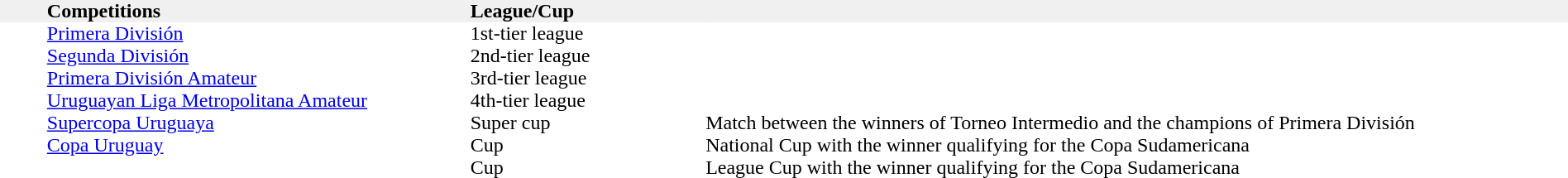<table width="100%" cellspacing="0" cellpadding="0">
<tr bgcolor="F0F0F0">
<th width="3%" align="left"></th>
<th width="27%" align="left">Competitions</th>
<th width="15%" align="left">League/Cup</th>
<th width="55%" align="left"></th>
</tr>
<tr>
<td></td>
<td><a href='#'>Primera División</a></td>
<td>1st-tier league</td>
<td></td>
</tr>
<tr>
<td></td>
<td><a href='#'>Segunda División</a></td>
<td>2nd-tier league</td>
<td></td>
</tr>
<tr>
<td></td>
<td><a href='#'>Primera División Amateur</a></td>
<td>3rd-tier league</td>
<td></td>
</tr>
<tr>
<td></td>
<td><a href='#'>Uruguayan Liga Metropolitana Amateur</a></td>
<td>4th-tier league</td>
<td></td>
</tr>
<tr>
<td></td>
<td><a href='#'>Supercopa Uruguaya</a></td>
<td>Super cup</td>
<td>Match between the winners of Torneo Intermedio and the champions of Primera División</td>
</tr>
<tr>
<td></td>
<td><a href='#'>Copa Uruguay</a></td>
<td>Cup</td>
<td>National Cup with the winner qualifying for the Copa Sudamericana</td>
</tr>
<tr>
<td></td>
<td></td>
<td>Cup</td>
<td>League Cup with the winner qualifying for the Copa Sudamericana</td>
</tr>
</table>
